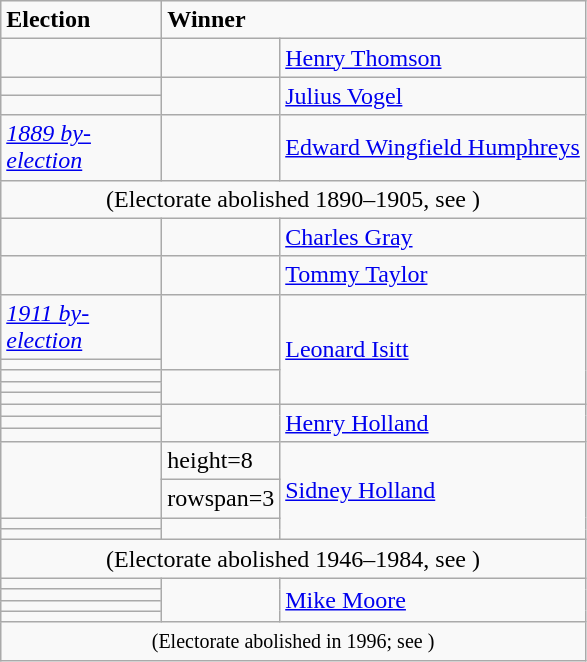<table class="wikitable">
<tr>
<td width=100><strong>Election</strong></td>
<td width=240 colspan=2><strong>Winner</strong></td>
</tr>
<tr>
<td></td>
<td width=5 bgcolor=></td>
<td><a href='#'>Henry Thomson</a></td>
</tr>
<tr>
<td></td>
<td rowspan=2 bgcolor=></td>
<td rowspan=2><a href='#'>Julius Vogel</a></td>
</tr>
<tr>
<td></td>
</tr>
<tr>
<td><span><em><a href='#'>1889 by-election</a></em></span></td>
<td rowspan=1 bgcolor=></td>
<td rowspan=1><a href='#'>Edward Wingfield Humphreys</a></td>
</tr>
<tr>
<td colspan=3 align=center><span>(Electorate abolished 1890–1905, see )</span></td>
</tr>
<tr>
<td></td>
<td width=5 bgcolor=></td>
<td><a href='#'>Charles Gray</a></td>
</tr>
<tr>
<td></td>
<td rowspan=1 bgcolor=></td>
<td rowspan=1><a href='#'>Tommy Taylor</a></td>
</tr>
<tr>
<td><span><em><a href='#'>1911 by-election</a></em></span></td>
<td rowspan=2 bgcolor=></td>
<td rowspan=5><a href='#'>Leonard Isitt</a></td>
</tr>
<tr>
<td></td>
</tr>
<tr>
<td></td>
<td rowspan=3 bgcolor=></td>
</tr>
<tr>
<td></td>
</tr>
<tr>
<td></td>
</tr>
<tr>
<td></td>
<td rowspan=3 bgcolor=></td>
<td rowspan=3><a href='#'>Henry Holland</a></td>
</tr>
<tr>
<td></td>
</tr>
<tr>
<td></td>
</tr>
<tr>
<td rowspan=2></td>
<td>height=8 </td>
<td rowspan=4><a href='#'>Sidney Holland</a></td>
</tr>
<tr>
<td>rowspan=3 </td>
</tr>
<tr>
<td></td>
</tr>
<tr>
<td></td>
</tr>
<tr>
<td colspan=3 align=center><span>(Electorate abolished 1946–1984, see )</span></td>
</tr>
<tr>
<td></td>
<td width=5 rowspan=4 bgcolor=></td>
<td rowspan=4><a href='#'>Mike Moore</a></td>
</tr>
<tr>
<td></td>
</tr>
<tr>
<td></td>
</tr>
<tr>
<td></td>
</tr>
<tr>
<td colspan=3 align=center><small>(Electorate abolished in 1996; see )</small></td>
</tr>
</table>
